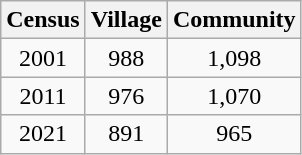<table class="wikitable" style="text-align:center">
<tr>
<th>Census</th>
<th>Village</th>
<th>Community</th>
</tr>
<tr>
<td>2001</td>
<td>988</td>
<td>1,098</td>
</tr>
<tr>
<td>2011</td>
<td>976</td>
<td>1,070</td>
</tr>
<tr>
<td>2021</td>
<td>891</td>
<td>965</td>
</tr>
</table>
